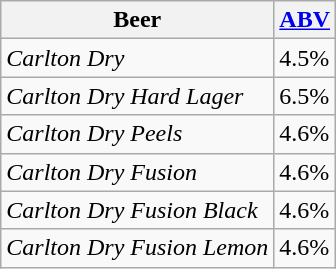<table class="wikitable">
<tr>
<th>Beer</th>
<th><a href='#'>ABV</a></th>
</tr>
<tr>
<td><em>Carlton Dry</em></td>
<td>4.5%</td>
</tr>
<tr>
<td><em>Carlton Dry Hard Lager</em></td>
<td>6.5%</td>
</tr>
<tr>
<td><em>Carlton Dry Peels</em></td>
<td>4.6%</td>
</tr>
<tr>
<td><em>Carlton Dry Fusion</em></td>
<td>4.6%</td>
</tr>
<tr>
<td><em>Carlton Dry Fusion Black</em></td>
<td>4.6%</td>
</tr>
<tr>
<td><em>Carlton Dry Fusion Lemon</em></td>
<td>4.6%</td>
</tr>
</table>
